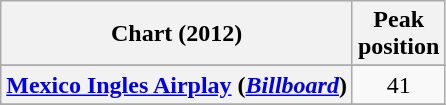<table class="wikitable sortable plainrowheaders" style="text-align:center">
<tr>
<th scope="col">Chart (2012)</th>
<th scope="col">Peak<br>position</th>
</tr>
<tr>
</tr>
<tr>
<th scope="row"><a href='#'>Mexico Ingles Airplay</a> (<em><a href='#'>Billboard</a></em>)</th>
<td>41</td>
</tr>
<tr>
</tr>
</table>
